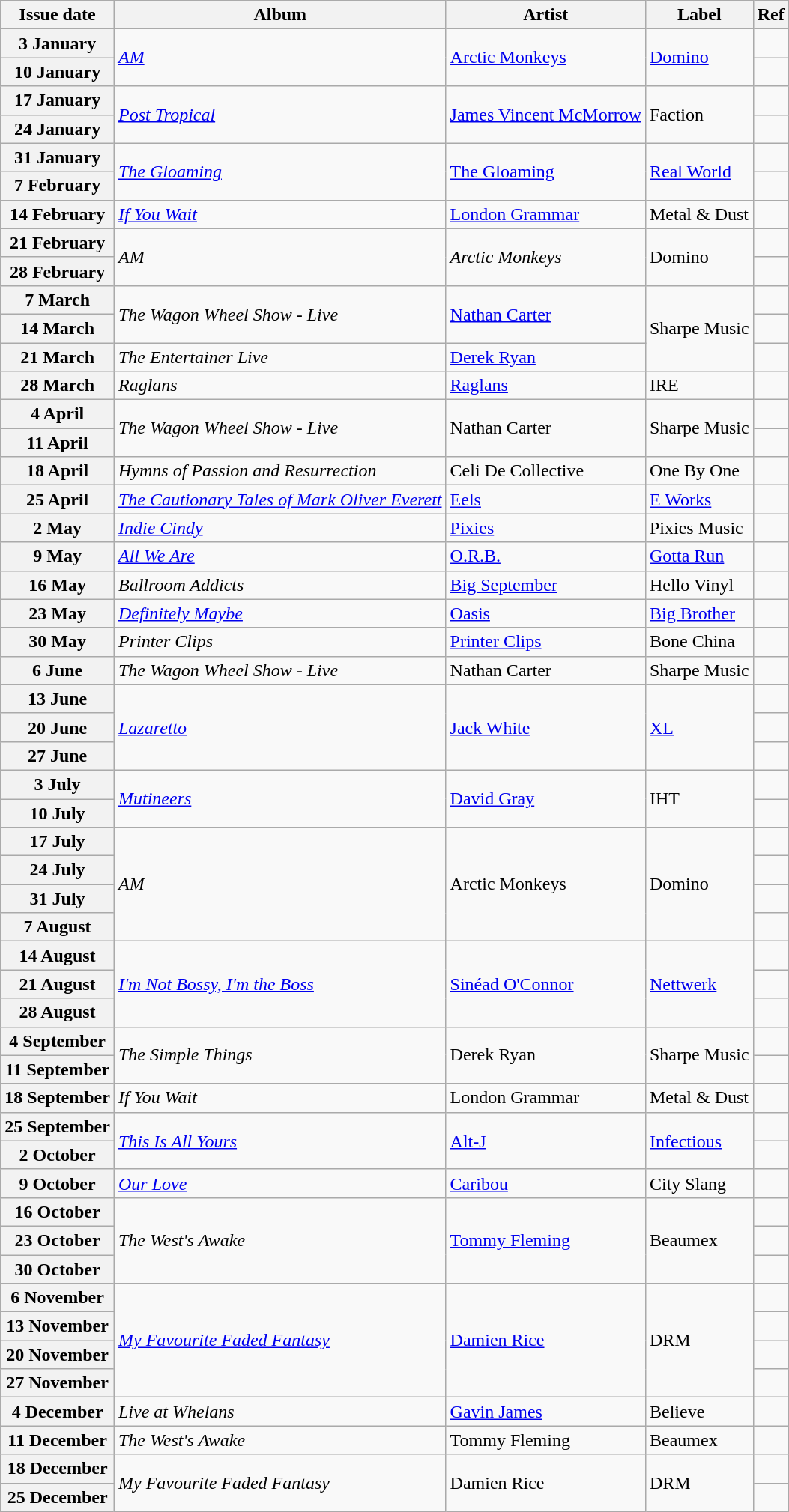<table class="wikitable plainrowheaders" style="text-align:left">
<tr>
<th scope="col">Issue date</th>
<th scope="col">Album</th>
<th scope="col">Artist</th>
<th scope="col">Label</th>
<th scope="col">Ref</th>
</tr>
<tr>
<th scope="row">3 January</th>
<td rowspan="2"><em><a href='#'>AM</a></em></td>
<td rowspan="2"><a href='#'>Arctic Monkeys</a></td>
<td rowspan="2"><a href='#'>Domino</a></td>
<td style="text-align:center"></td>
</tr>
<tr>
<th scope="row">10 January</th>
<td style="text-align:center"></td>
</tr>
<tr>
<th scope="row">17 January</th>
<td rowspan="2"><em><a href='#'>Post Tropical</a></em></td>
<td rowspan="2"><a href='#'>James Vincent McMorrow</a></td>
<td rowspan="2">Faction</td>
<td style="text-align:center"></td>
</tr>
<tr>
<th scope="row">24 January</th>
<td style="text-align:center"></td>
</tr>
<tr>
<th scope="row">31 January</th>
<td rowspan="2"><em><a href='#'>The Gloaming</a></em></td>
<td rowspan="2"><a href='#'>The Gloaming</a></td>
<td rowspan="2"><a href='#'>Real World</a></td>
<td style="text-align:center"></td>
</tr>
<tr>
<th scope="row">7 February</th>
<td style="text-align:center"></td>
</tr>
<tr>
<th scope="row">14 February</th>
<td><em><a href='#'>If You Wait</a></em></td>
<td><a href='#'>London Grammar</a></td>
<td>Metal & Dust</td>
<td style="text-align:center"></td>
</tr>
<tr>
<th scope="row">21 February</th>
<td rowspan="2"><em>AM</em></td>
<td rowspan="2"><em>Arctic Monkeys</em></td>
<td rowspan="2">Domino</td>
<td style="text-align:center"></td>
</tr>
<tr>
<th scope="row">28 February</th>
<td style="text-align:center"></td>
</tr>
<tr>
<th scope="row">7 March</th>
<td rowspan="2"><em>The Wagon Wheel Show - Live</em></td>
<td rowspan="2"><a href='#'>Nathan Carter</a></td>
<td rowspan="3">Sharpe Music</td>
<td style="text-align:center"></td>
</tr>
<tr>
<th scope="row">14 March</th>
<td style="text-align:center"></td>
</tr>
<tr>
<th scope="row">21 March</th>
<td><em>The Entertainer Live</em></td>
<td><a href='#'>Derek Ryan</a></td>
<td style="text-align:center"></td>
</tr>
<tr>
<th scope="row">28 March</th>
<td><em>Raglans</em></td>
<td><a href='#'>Raglans</a></td>
<td>IRE</td>
<td style="text-align:center"></td>
</tr>
<tr>
<th scope="row">4 April</th>
<td rowspan="2"><em>The Wagon Wheel Show - Live</em></td>
<td rowspan="2">Nathan Carter</td>
<td rowspan="2">Sharpe Music</td>
<td style="text-align:center"></td>
</tr>
<tr>
<th scope="row">11 April</th>
<td style="text-align:center"></td>
</tr>
<tr>
<th scope="row">18 April</th>
<td><em>Hymns of Passion and Resurrection</em></td>
<td>Celi De Collective</td>
<td>One By One</td>
<td style="text-align:center"></td>
</tr>
<tr>
<th scope="row">25 April</th>
<td><em><a href='#'>The Cautionary Tales of Mark Oliver Everett</a></em></td>
<td><a href='#'>Eels</a></td>
<td><a href='#'>E Works</a></td>
<td style="text-align:center"></td>
</tr>
<tr>
<th scope="row">2 May</th>
<td><em><a href='#'>Indie Cindy</a></em></td>
<td><a href='#'>Pixies</a></td>
<td>Pixies Music</td>
<td style="text-align:center"></td>
</tr>
<tr>
<th scope="row">9 May</th>
<td><em><a href='#'>All We Are</a></em></td>
<td><a href='#'>O.R.B.</a></td>
<td><a href='#'>Gotta Run</a></td>
<td style="text-align:center"></td>
</tr>
<tr>
<th scope="row">16 May</th>
<td><em>Ballroom Addicts</em></td>
<td><a href='#'>Big September</a></td>
<td>Hello Vinyl</td>
<td style="text-align:center"></td>
</tr>
<tr>
<th scope="row">23 May</th>
<td><em><a href='#'>Definitely Maybe</a></em></td>
<td><a href='#'>Oasis</a></td>
<td><a href='#'>Big Brother</a></td>
<td style="text-align:center"></td>
</tr>
<tr>
<th scope="row">30 May</th>
<td><em>Printer Clips</em></td>
<td><a href='#'>Printer Clips</a></td>
<td>Bone China</td>
<td style="text-align:center"></td>
</tr>
<tr>
<th scope="row">6 June</th>
<td><em>The Wagon Wheel Show - Live</em></td>
<td>Nathan Carter</td>
<td>Sharpe Music</td>
<td style="text-align:center"></td>
</tr>
<tr>
<th scope="row">13 June</th>
<td rowspan="3"><em><a href='#'>Lazaretto</a></em></td>
<td rowspan="3"><a href='#'>Jack White</a></td>
<td rowspan="3"><a href='#'>XL</a></td>
<td style="text-align:center"></td>
</tr>
<tr>
<th scope="row">20 June</th>
<td style="text-align:center"></td>
</tr>
<tr>
<th scope="row">27 June</th>
<td style="text-align:center"></td>
</tr>
<tr>
<th scope="row">3 July</th>
<td rowspan="2"><em><a href='#'>Mutineers</a></em></td>
<td rowspan="2"><a href='#'>David Gray</a></td>
<td rowspan="2">IHT</td>
<td style="text-align:center"></td>
</tr>
<tr>
<th scope="row">10 July</th>
<td style="text-align:center"></td>
</tr>
<tr>
<th scope="row">17 July</th>
<td rowspan="4"><em>AM</em></td>
<td rowspan="4">Arctic Monkeys</td>
<td rowspan="4">Domino</td>
<td style="text-align:center"></td>
</tr>
<tr>
<th scope="row">24 July</th>
<td style="text-align:center"></td>
</tr>
<tr>
<th scope="row">31 July</th>
<td style="text-align:center"></td>
</tr>
<tr>
<th scope="row">7 August</th>
<td style="text-align:center"></td>
</tr>
<tr>
<th scope="row">14 August</th>
<td rowspan="3"><em><a href='#'>I'm Not Bossy, I'm the Boss</a></em></td>
<td rowspan="3"><a href='#'>Sinéad O'Connor</a></td>
<td rowspan="3"><a href='#'>Nettwerk</a></td>
<td style="text-align:center"></td>
</tr>
<tr>
<th scope="row">21 August</th>
<td style="text-align:center"></td>
</tr>
<tr>
<th scope="row">28 August</th>
<td style="text-align:center"></td>
</tr>
<tr>
<th scope="row">4 September</th>
<td rowspan="2"><em>The Simple Things</em></td>
<td rowspan="2">Derek Ryan</td>
<td rowspan="2">Sharpe Music</td>
<td style="text-align:center"></td>
</tr>
<tr>
<th scope="row">11 September</th>
<td style="text-align:center"></td>
</tr>
<tr>
<th scope="row">18 September</th>
<td><em>If You Wait</em></td>
<td>London Grammar</td>
<td>Metal & Dust</td>
<td style="text-align:center"></td>
</tr>
<tr>
<th scope="row">25 September</th>
<td rowspan="2"><em><a href='#'>This Is All Yours</a></em></td>
<td rowspan="2"><a href='#'>Alt-J</a></td>
<td rowspan="2"><a href='#'>Infectious</a></td>
<td style="text-align:center"></td>
</tr>
<tr>
<th scope="row">2 October</th>
<td style="text-align:center"></td>
</tr>
<tr>
<th scope="row">9 October</th>
<td><em><a href='#'>Our Love</a></em></td>
<td><a href='#'>Caribou</a></td>
<td>City Slang</td>
<td style="text-align:center"></td>
</tr>
<tr>
<th scope="row">16 October</th>
<td rowspan="3"><em>The West's Awake</em></td>
<td rowspan="3"><a href='#'>Tommy Fleming</a></td>
<td rowspan="3">Beaumex</td>
<td style="text-align:center"></td>
</tr>
<tr>
<th scope="row">23 October</th>
<td style="text-align:center"></td>
</tr>
<tr>
<th scope="row">30 October</th>
<td style="text-align:center"></td>
</tr>
<tr>
<th scope="row">6 November</th>
<td rowspan="4"><em><a href='#'>My Favourite Faded Fantasy</a></em></td>
<td rowspan="4"><a href='#'>Damien Rice</a></td>
<td rowspan="4">DRM</td>
<td style="text-align:center"></td>
</tr>
<tr>
<th scope="row">13 November</th>
<td style="text-align:center"></td>
</tr>
<tr>
<th scope="row">20 November</th>
<td style="text-align:center"></td>
</tr>
<tr>
<th scope="row">27 November</th>
<td style="text-align:center"></td>
</tr>
<tr>
<th scope="row">4 December</th>
<td><em>Live at Whelans</em></td>
<td><a href='#'>Gavin James</a></td>
<td>Believe</td>
<td style="text-align:center"></td>
</tr>
<tr>
<th scope="row">11 December</th>
<td><em>The West's Awake</em></td>
<td>Tommy Fleming</td>
<td>Beaumex</td>
<td style="text-align:center"></td>
</tr>
<tr>
<th scope="row">18 December</th>
<td rowspan="2"><em>My Favourite Faded Fantasy</em></td>
<td rowspan="2">Damien Rice</td>
<td rowspan="2">DRM</td>
<td style="text-align:center"></td>
</tr>
<tr>
<th scope="row">25 December</th>
<td style="text-align:center"></td>
</tr>
</table>
